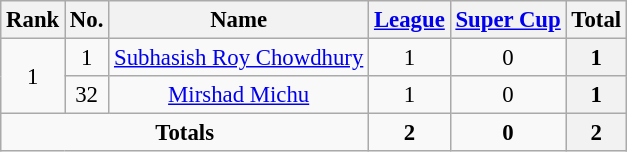<table class="wikitable sortable" style="font-size: 95%; text-align: center;">
<tr>
<th>Rank</th>
<th>No.</th>
<th>Name</th>
<th><a href='#'>League</a></th>
<th><a href='#'>Super Cup</a></th>
<th>Total</th>
</tr>
<tr>
<td rowspan="2">1</td>
<td>1</td>
<td> <a href='#'>Subhasish Roy Chowdhury</a></td>
<td>1</td>
<td>0</td>
<th>1</th>
</tr>
<tr>
<td>32</td>
<td> <a href='#'>Mirshad Michu</a></td>
<td>1</td>
<td>0</td>
<th>1</th>
</tr>
<tr>
<td colspan="3"><strong>Totals</strong></td>
<td><strong>2</strong></td>
<td><strong>0</strong></td>
<th>2</th>
</tr>
</table>
